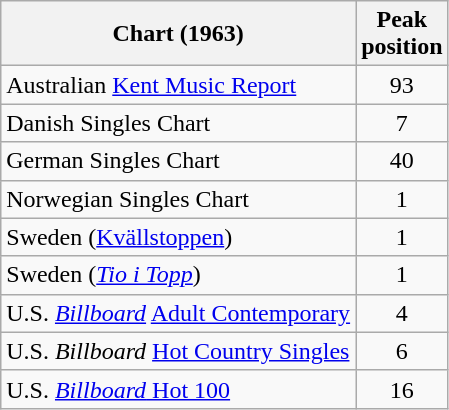<table class="wikitable sortable">
<tr>
<th>Chart (1963)</th>
<th>Peak<br>position</th>
</tr>
<tr>
<td>Australian <a href='#'>Kent Music Report</a></td>
<td style="text-align:center;">93</td>
</tr>
<tr>
<td>Danish Singles Chart</td>
<td style="text-align:center;">7</td>
</tr>
<tr>
<td>German Singles Chart</td>
<td style="text-align:center;">40</td>
</tr>
<tr>
<td>Norwegian Singles Chart</td>
<td style="text-align:center;">1</td>
</tr>
<tr>
<td>Sweden (<a href='#'>Kvällstoppen</a>)</td>
<td style="text-align:center;">1</td>
</tr>
<tr>
<td>Sweden (<em><a href='#'>Tio i Topp</a></em>)</td>
<td style="text-align:center;">1</td>
</tr>
<tr>
<td>U.S. <em><a href='#'>Billboard</a></em> <a href='#'>Adult Contemporary</a></td>
<td style="text-align:center;">4</td>
</tr>
<tr>
<td>U.S. <em>Billboard</em> <a href='#'>Hot Country Singles</a></td>
<td style="text-align:center;">6</td>
</tr>
<tr>
<td>U.S. <a href='#'><em>Billboard</em> Hot 100</a></td>
<td style="text-align:center;">16</td>
</tr>
</table>
